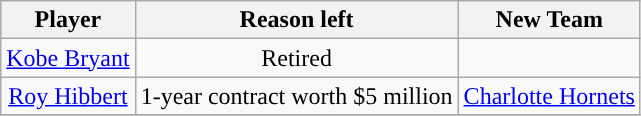<table class="wikitable sortable sortable">
<tr>
<th>Player</th>
<th>Reason left</th>
<th>New Team</th>
</tr>
<tr style="text-align: center">
<td><a href='#'>Kobe Bryant</a></td>
<td>Retired</td>
<td></td>
</tr>
<tr style="text-align: center">
<td><a href='#'>Roy Hibbert</a></td>
<td>1-year contract worth $5 million</td>
<td><a href='#'>Charlotte Hornets</a></td>
</tr>
<tr style="text-align: center">
</tr>
</table>
